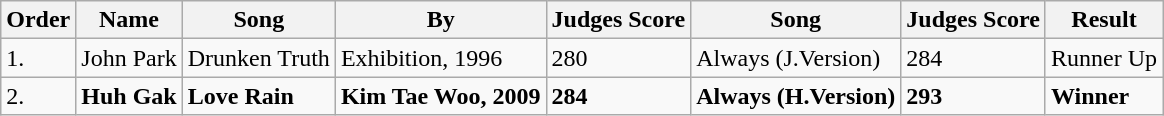<table class="wikitable">
<tr>
<th>Order</th>
<th>Name</th>
<th>Song</th>
<th>By</th>
<th>Judges Score</th>
<th>Song</th>
<th>Judges Score</th>
<th>Result</th>
</tr>
<tr>
<td>1.</td>
<td>John Park</td>
<td>Drunken Truth</td>
<td>Exhibition, 1996</td>
<td>280</td>
<td>Always (J.Version)</td>
<td>284</td>
<td>Runner Up</td>
</tr>
<tr>
<td>2.</td>
<td><strong>Huh Gak</strong></td>
<td><strong>Love Rain</strong></td>
<td><strong>Kim Tae Woo, 2009</strong></td>
<td><strong>284</strong></td>
<td><strong>Always (H.Version)</strong></td>
<td><strong>293</strong></td>
<td><strong>Winner</strong></td>
</tr>
</table>
